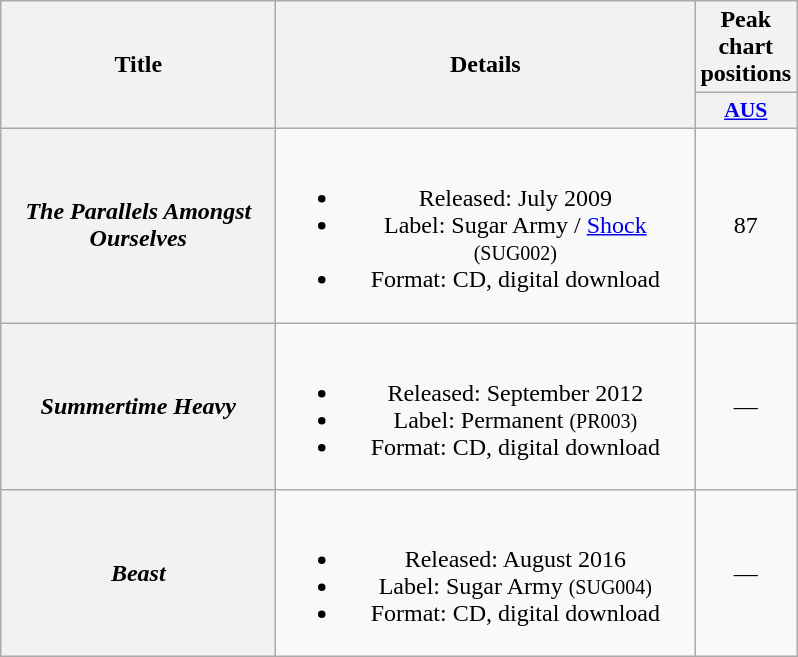<table class="wikitable plainrowheaders" style="text-align:center;" border="1">
<tr>
<th scope="col" rowspan="2" style="width:11em;">Title</th>
<th scope="col" rowspan="2" style="width:17em;">Details</th>
<th scope="col" colspan="1">Peak chart positions</th>
</tr>
<tr>
<th scope="col" style="width:3em;font-size:90%;"><a href='#'>AUS</a><br></th>
</tr>
<tr>
<th scope="row"><em>The Parallels Amongst Ourselves</em></th>
<td><br><ul><li>Released: July 2009</li><li>Label: Sugar Army / <a href='#'>Shock</a> <small>(SUG002)</small></li><li>Format: CD, digital download</li></ul></td>
<td>87</td>
</tr>
<tr>
<th scope="row"><em>Summertime Heavy</em></th>
<td><br><ul><li>Released: September 2012</li><li>Label: Permanent <small>(PR003)</small></li><li>Format: CD, digital download</li></ul></td>
<td>—</td>
</tr>
<tr>
<th scope="row"><em>Beast</em></th>
<td><br><ul><li>Released: August 2016</li><li>Label: Sugar Army <small>(SUG004)</small></li><li>Format: CD, digital download</li></ul></td>
<td>—</td>
</tr>
</table>
